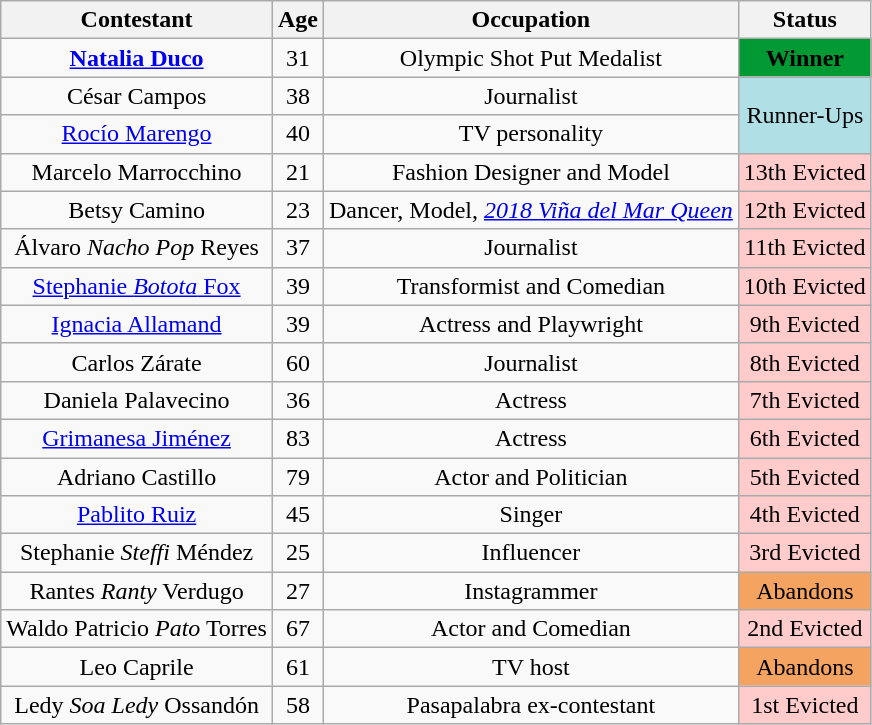<table class="wikitable sortable plainrowheaders" style="text-align:center">
<tr>
<th>Contestant</th>
<th>Age</th>
<th>Occupation</th>
<th>Status</th>
</tr>
<tr>
<td><strong><a href='#'>Natalia Duco</a></strong></td>
<td>31</td>
<td>Olympic Shot Put Medalist</td>
<td style="background:#093"><span><strong>Winner</strong></span></td>
</tr>
<tr>
<td>César Campos</td>
<td>38</td>
<td>Journalist</td>
<td style="background:#B0E0E6" rowspan=2>Runner-Ups</td>
</tr>
<tr>
<td><a href='#'>Rocío Marengo</a></td>
<td>40</td>
<td>TV personality</td>
</tr>
<tr>
<td>Marcelo Marrocchino</td>
<td>21</td>
<td>Fashion Designer and Model</td>
<td bgcolor=#ffcccb>13th Evicted</td>
</tr>
<tr>
<td>Betsy Camino</td>
<td>23</td>
<td>Dancer, Model, <em><a href='#'>2018 Viña del Mar Queen</a></em></td>
<td bgcolor=#ffcccb>12th Evicted</td>
</tr>
<tr>
<td>Álvaro <em>Nacho Pop</em> Reyes</td>
<td>37</td>
<td>Journalist</td>
<td bgcolor=#ffcccb>11th Evicted</td>
</tr>
<tr>
<td><a href='#'>Stephanie <em>Botota</em> Fox</a></td>
<td>39</td>
<td>Transformist and Comedian</td>
<td bgcolor=#ffcccb>10th Evicted</td>
</tr>
<tr>
<td><a href='#'>Ignacia Allamand</a></td>
<td>39</td>
<td>Actress and Playwright</td>
<td bgcolor=#ffcccb>9th Evicted</td>
</tr>
<tr>
<td>Carlos Zárate</td>
<td>60</td>
<td>Journalist</td>
<td bgcolor=#ffcccb>8th Evicted</td>
</tr>
<tr>
<td>Daniela Palavecino</td>
<td>36</td>
<td>Actress</td>
<td bgcolor=#ffcccb>7th Evicted</td>
</tr>
<tr>
<td><a href='#'>Grimanesa Jiménez</a></td>
<td>83</td>
<td>Actress</td>
<td bgcolor=#ffcccb>6th Evicted</td>
</tr>
<tr>
<td>Adriano Castillo</td>
<td>79</td>
<td>Actor and Politician</td>
<td bgcolor=#ffcccb>5th Evicted</td>
</tr>
<tr>
<td><a href='#'>Pablito Ruiz</a></td>
<td>45</td>
<td>Singer</td>
<td bgcolor=#ffcccb>4th Evicted</td>
</tr>
<tr>
<td>Stephanie <em>Steffi</em> Méndez</td>
<td>25</td>
<td>Influencer</td>
<td bgcolor=#ffcccb>3rd Evicted</td>
</tr>
<tr>
<td>Rantes <em>Ranty</em> Verdugo</td>
<td>27</td>
<td>Instagrammer</td>
<td bgcolor=#F4A460>Abandons</td>
</tr>
<tr>
<td>Waldo Patricio <em>Pato</em> Torres</td>
<td>67</td>
<td>Actor and Comedian</td>
<td bgcolor=#ffcccb>2nd Evicted</td>
</tr>
<tr>
<td>Leo Caprile</td>
<td>61</td>
<td>TV host</td>
<td bgcolor=#F4A460>Abandons</td>
</tr>
<tr>
<td>Ledy <em>Soa Ledy</em> Ossandón</td>
<td>58</td>
<td>Pasapalabra ex-contestant</td>
<td bgcolor=#ffcccb>1st Evicted</td>
</tr>
</table>
